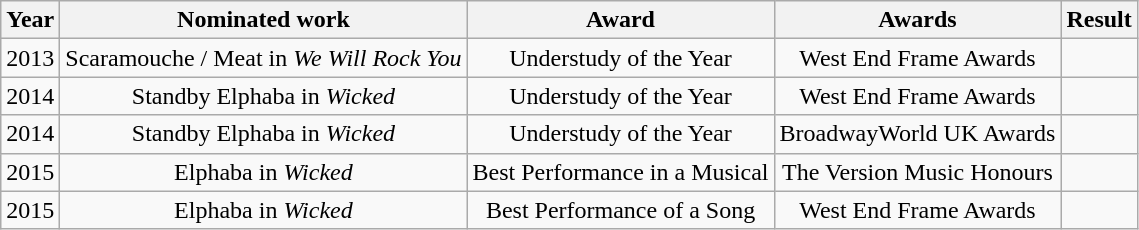<table class="wikitable plainrowheaders">
<tr>
<th scope="col">Year</th>
<th scope="col">Nominated work</th>
<th scope="col">Award</th>
<th scope="col">Awards</th>
<th scope="col">Result</th>
</tr>
<tr>
<td style="text-align:center">2013</td>
<td style="text-align:center">Scaramouche / Meat in <em>We Will Rock You</em></td>
<td style="text-align:center">Understudy of the Year</td>
<td style="text-align:center">West End Frame Awards</td>
<td></td>
</tr>
<tr>
<td style="text-align:center">2014</td>
<td style="text-align:center">Standby Elphaba in <em>Wicked</em></td>
<td style="text-align:center">Understudy of the Year</td>
<td style="text-align:center">West End Frame Awards</td>
<td></td>
</tr>
<tr>
<td style="text-align:center">2014</td>
<td style="text-align:center">Standby Elphaba in <em>Wicked</em></td>
<td style="text-align:center">Understudy of the Year</td>
<td style="text-align:center">BroadwayWorld UK Awards</td>
<td></td>
</tr>
<tr>
<td style="text-align:center">2015</td>
<td style="text-align:center">Elphaba in <em>Wicked</em></td>
<td style="text-align:center">Best Performance in a Musical</td>
<td style="text-align:center">The Version Music Honours</td>
<td></td>
</tr>
<tr>
<td style="text-align:center">2015</td>
<td style="text-align:center">Elphaba in <em>Wicked</em></td>
<td style="text-align:center">Best Performance of a Song</td>
<td style="text-align:center">West End Frame Awards</td>
<td></td>
</tr>
</table>
